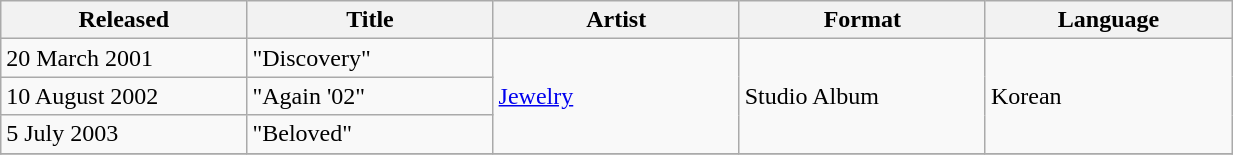<table class="wikitable sortable" align="left center" style="width:65%;">
<tr>
<th style="width:20%;">Released</th>
<th style="width:20%;">Title</th>
<th style="width:20%;">Artist</th>
<th style="width:20%;">Format</th>
<th style="width:20%;">Language</th>
</tr>
<tr>
<td>20 March 2001</td>
<td>"Discovery"</td>
<td rowspan="3"><a href='#'>Jewelry</a></td>
<td rowspan="3">Studio Album</td>
<td rowspan="3">Korean</td>
</tr>
<tr>
<td>10 August 2002</td>
<td>"Again '02"</td>
</tr>
<tr>
<td>5 July 2003</td>
<td>"Beloved"</td>
</tr>
<tr>
</tr>
</table>
